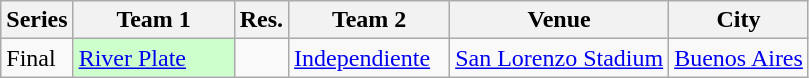<table class=wikitable>
<tr>
<th>Series</th>
<th width=100px>Team 1</th>
<th>Res.</th>
<th width=100px>Team 2</th>
<th>Venue</th>
<th>City</th>
</tr>
<tr>
<td>Final</td>
<td bgcolor= #ccffcc><a href='#'>River Plate</a></td>
<td></td>
<td><a href='#'>Independiente</a></td>
<td><a href='#'>San Lorenzo Stadium</a></td>
<td><a href='#'>Buenos Aires</a></td>
</tr>
</table>
